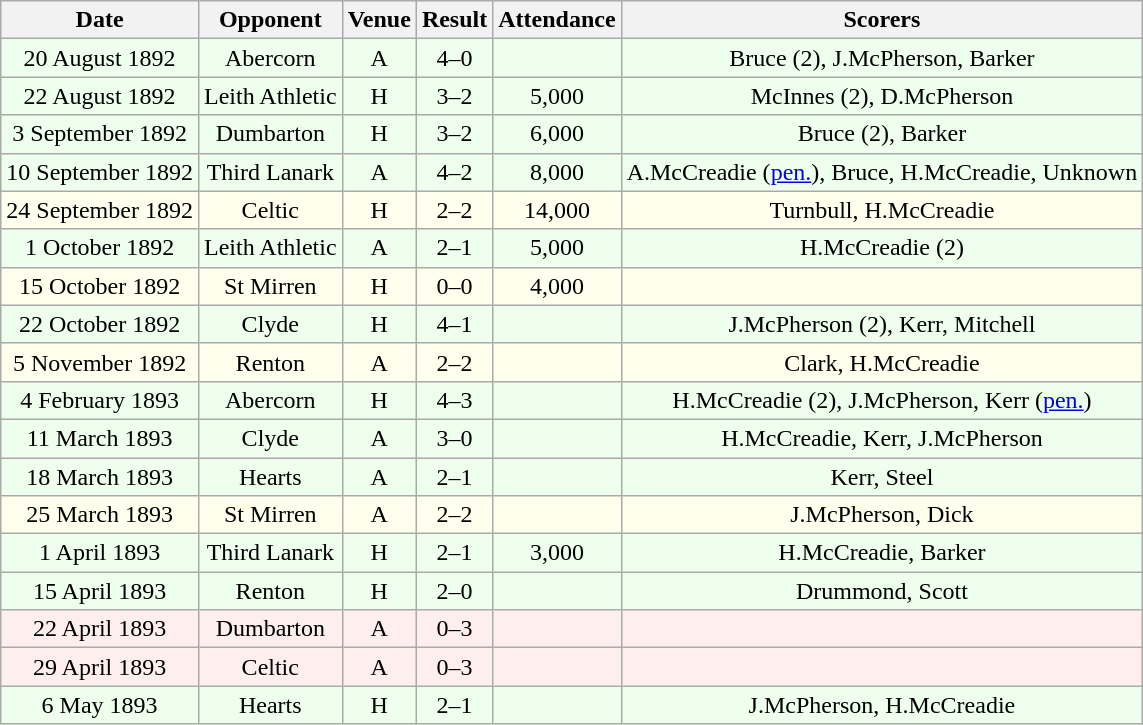<table class="wikitable sortable" style="font-size:100%; text-align:center">
<tr>
<th>Date</th>
<th>Opponent</th>
<th>Venue</th>
<th>Result</th>
<th>Attendance</th>
<th>Scorers</th>
</tr>
<tr bgcolor = "#EEFFEE">
<td>20 August 1892</td>
<td>Abercorn</td>
<td>A</td>
<td>4–0</td>
<td></td>
<td>Bruce (2), J.McPherson, Barker</td>
</tr>
<tr bgcolor = "#EEFFEE">
<td>22 August 1892</td>
<td>Leith Athletic</td>
<td>H</td>
<td>3–2</td>
<td>5,000</td>
<td>McInnes (2), D.McPherson</td>
</tr>
<tr bgcolor = "#EEFFEE">
<td>3 September 1892</td>
<td>Dumbarton</td>
<td>H</td>
<td>3–2</td>
<td>6,000</td>
<td>Bruce (2), Barker</td>
</tr>
<tr bgcolor = "#EEFFEE">
<td>10 September 1892</td>
<td>Third Lanark</td>
<td>A</td>
<td>4–2</td>
<td>8,000</td>
<td>A.McCreadie (<a href='#'>pen.</a>), Bruce, H.McCreadie, Unknown</td>
</tr>
<tr bgcolor = "#FFFFEE">
<td>24 September 1892</td>
<td>Celtic</td>
<td>H</td>
<td>2–2</td>
<td>14,000</td>
<td>Turnbull, H.McCreadie</td>
</tr>
<tr bgcolor = "#EEFFEE">
<td>1 October 1892</td>
<td>Leith Athletic</td>
<td>A</td>
<td>2–1</td>
<td>5,000</td>
<td>H.McCreadie (2)</td>
</tr>
<tr bgcolor = "#FFFFEE">
<td>15 October 1892</td>
<td>St Mirren</td>
<td>H</td>
<td>0–0</td>
<td>4,000</td>
<td></td>
</tr>
<tr bgcolor = "#EEFFEE">
<td>22 October 1892</td>
<td>Clyde</td>
<td>H</td>
<td>4–1</td>
<td></td>
<td>J.McPherson (2), Kerr, Mitchell</td>
</tr>
<tr bgcolor = "#FFFFEE">
<td>5 November 1892</td>
<td>Renton</td>
<td>A</td>
<td>2–2</td>
<td></td>
<td>Clark, H.McCreadie</td>
</tr>
<tr bgcolor = "#EEFFEE">
<td>4 February 1893</td>
<td>Abercorn</td>
<td>H</td>
<td>4–3</td>
<td></td>
<td>H.McCreadie (2), J.McPherson, Kerr (<a href='#'>pen.</a>)</td>
</tr>
<tr bgcolor = "#EEFFEE">
<td>11 March 1893</td>
<td>Clyde</td>
<td>A</td>
<td>3–0</td>
<td></td>
<td>H.McCreadie, Kerr, J.McPherson</td>
</tr>
<tr bgcolor = "#EEFFEE">
<td>18 March 1893</td>
<td>Hearts</td>
<td>A</td>
<td>2–1</td>
<td></td>
<td>Kerr, Steel</td>
</tr>
<tr bgcolor = "#FFFFEE">
<td>25 March 1893</td>
<td>St Mirren</td>
<td>A</td>
<td>2–2</td>
<td></td>
<td>J.McPherson, Dick</td>
</tr>
<tr bgcolor = "#EEFFEE">
<td>1 April 1893</td>
<td>Third Lanark</td>
<td>H</td>
<td>2–1</td>
<td>3,000</td>
<td>H.McCreadie, Barker</td>
</tr>
<tr bgcolor = "#EEFFEE">
<td>15 April 1893</td>
<td>Renton</td>
<td>H</td>
<td>2–0</td>
<td></td>
<td>Drummond, Scott</td>
</tr>
<tr bgcolor = "#FFEEEE">
<td>22 April 1893</td>
<td>Dumbarton</td>
<td>A</td>
<td>0–3</td>
<td></td>
<td></td>
</tr>
<tr bgcolor = "#FFEEEE">
<td>29 April 1893</td>
<td>Celtic</td>
<td>A</td>
<td>0–3</td>
<td></td>
<td></td>
</tr>
<tr bgcolor = "#EEFFEE">
<td>6 May 1893</td>
<td>Hearts</td>
<td>H</td>
<td>2–1</td>
<td></td>
<td>J.McPherson, H.McCreadie</td>
</tr>
</table>
